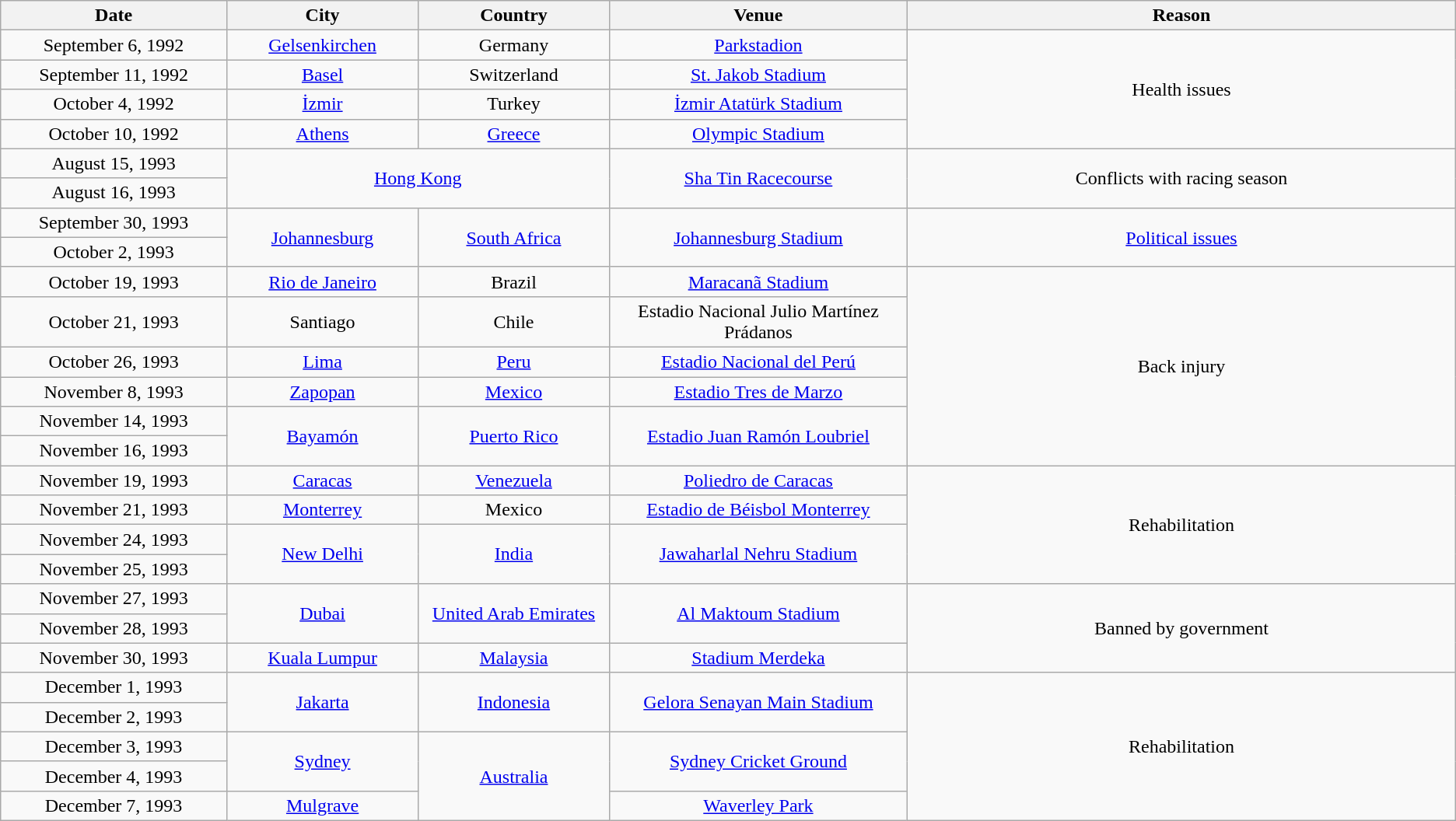<table class="wikitable plainrowheaders" style="text-align:center;">
<tr>
<th scope="col" style="width:12em;">Date</th>
<th scope="col" style="width:10em;">City</th>
<th scope="col" style="width:10em;">Country</th>
<th scope="col" style="width:16em;">Venue</th>
<th scope="col" style="width:30em;">Reason</th>
</tr>
<tr>
<td scope="row" style="text-align:center;">September 6, 1992</td>
<td><a href='#'>Gelsenkirchen</a></td>
<td>Germany</td>
<td><a href='#'>Parkstadion</a></td>
<td rowspan="4">Health issues</td>
</tr>
<tr>
<td scope="row" style="text-align:center;">September 11, 1992</td>
<td><a href='#'>Basel</a></td>
<td>Switzerland</td>
<td><a href='#'>St. Jakob Stadium</a></td>
</tr>
<tr>
<td scope="row" style="text-align:center;">October 4, 1992</td>
<td><a href='#'>İzmir</a></td>
<td>Turkey</td>
<td><a href='#'>İzmir Atatürk Stadium</a></td>
</tr>
<tr>
<td scope="row" style="text-align:center;">October 10, 1992</td>
<td><a href='#'>Athens</a></td>
<td><a href='#'>Greece</a></td>
<td><a href='#'>Olympic Stadium</a></td>
</tr>
<tr>
<td>August 15, 1993</td>
<td colspan="2" rowspan="2"><a href='#'>Hong Kong</a></td>
<td rowspan="2"><a href='#'>Sha Tin Racecourse</a></td>
<td rowspan="2">Conflicts with racing season</td>
</tr>
<tr>
<td>August 16, 1993</td>
</tr>
<tr>
<td scope="row" style="text-align:center;">September 30, 1993</td>
<td rowspan="2"><a href='#'>Johannesburg</a></td>
<td rowspan="2"><a href='#'>South Africa</a></td>
<td rowspan="2"><a href='#'>Johannesburg Stadium</a></td>
<td rowspan="2"><a href='#'>Political issues</a></td>
</tr>
<tr>
<td scope="row" style="text-align:center;">October 2, 1993</td>
</tr>
<tr>
<td>October 19, 1993</td>
<td><a href='#'>Rio de Janeiro</a></td>
<td>Brazil</td>
<td><a href='#'>Maracanã Stadium</a></td>
<td rowspan="6">Back injury</td>
</tr>
<tr>
<td scope="row" style="text-align:center;">October 21, 1993</td>
<td>Santiago</td>
<td>Chile</td>
<td>Estadio Nacional Julio Martínez Prádanos</td>
</tr>
<tr>
<td scope="row" style="text-align:center;">October 26, 1993</td>
<td><a href='#'>Lima</a></td>
<td><a href='#'>Peru</a></td>
<td><a href='#'>Estadio Nacional del Perú</a></td>
</tr>
<tr>
<td scope="row" style="text-align:center;">November 8, 1993</td>
<td><a href='#'>Zapopan</a></td>
<td><a href='#'>Mexico</a></td>
<td><a href='#'>Estadio Tres de Marzo</a></td>
</tr>
<tr>
<td>November 14, 1993</td>
<td rowspan="2"><a href='#'>Bayamón</a></td>
<td rowspan="2"><a href='#'>Puerto Rico</a></td>
<td rowspan="2"><a href='#'>Estadio Juan Ramón Loubriel</a></td>
</tr>
<tr>
<td>November 16, 1993</td>
</tr>
<tr>
<td>November 19, 1993</td>
<td><a href='#'>Caracas</a></td>
<td><a href='#'>Venezuela</a></td>
<td><a href='#'>Poliedro de Caracas</a></td>
<td rowspan="4">Rehabilitation</td>
</tr>
<tr>
<td scope="row" style="text-align:center;">November 21, 1993</td>
<td><a href='#'>Monterrey</a></td>
<td>Mexico</td>
<td><a href='#'>Estadio de Béisbol Monterrey</a></td>
</tr>
<tr>
<td>November 24, 1993</td>
<td rowspan="2"><a href='#'>New Delhi</a></td>
<td rowspan="2"><a href='#'>India</a></td>
<td rowspan="2"><a href='#'>Jawaharlal Nehru Stadium</a></td>
</tr>
<tr>
<td>November 25, 1993</td>
</tr>
<tr>
<td>November 27, 1993</td>
<td rowspan="2"><a href='#'>Dubai</a></td>
<td rowspan="2"><a href='#'>United Arab Emirates</a></td>
<td rowspan="2"><a href='#'>Al Maktoum Stadium</a></td>
<td rowspan="3">Banned by government</td>
</tr>
<tr>
<td>November 28, 1993</td>
</tr>
<tr>
<td>November 30, 1993</td>
<td><a href='#'>Kuala Lumpur</a></td>
<td><a href='#'>Malaysia</a></td>
<td><a href='#'>Stadium Merdeka</a></td>
</tr>
<tr>
<td>December 1, 1993</td>
<td rowspan="2"><a href='#'>Jakarta</a></td>
<td rowspan="2"><a href='#'>Indonesia</a></td>
<td rowspan="2"><a href='#'>Gelora Senayan Main Stadium</a></td>
<td rowspan="5">Rehabilitation</td>
</tr>
<tr>
<td>December 2, 1993</td>
</tr>
<tr>
<td>December 3, 1993</td>
<td rowspan="2"><a href='#'>Sydney</a></td>
<td rowspan="3"><a href='#'>Australia</a></td>
<td rowspan="2"><a href='#'>Sydney Cricket Ground</a></td>
</tr>
<tr>
<td>December 4, 1993</td>
</tr>
<tr>
<td>December 7, 1993</td>
<td><a href='#'>Mulgrave</a></td>
<td><a href='#'>Waverley Park</a></td>
</tr>
</table>
